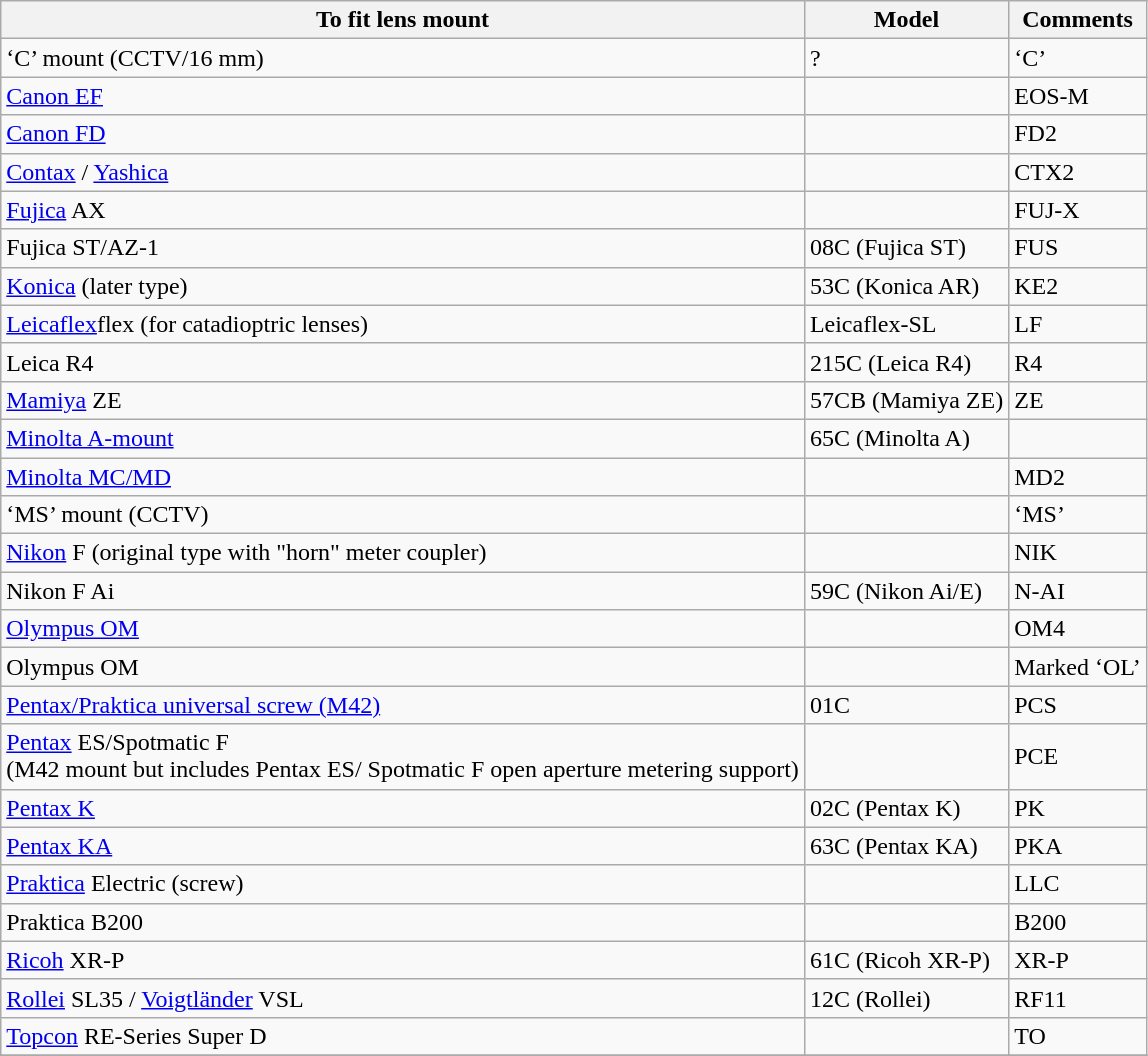<table class=wikitable>
<tr>
<th>To fit lens mount</th>
<th>Model</th>
<th>Comments</th>
</tr>
<tr>
<td>‘C’ mount (CCTV/16 mm)</td>
<td>?</td>
<td>‘C’</td>
</tr>
<tr>
<td><a href='#'>Canon EF</a></td>
<td></td>
<td>EOS-M</td>
</tr>
<tr>
<td><a href='#'>Canon FD</a></td>
<td></td>
<td>FD2</td>
</tr>
<tr>
<td><a href='#'>Contax</a> / <a href='#'>Yashica</a></td>
<td></td>
<td>CTX2</td>
</tr>
<tr>
<td><a href='#'>Fujica</a> AX</td>
<td></td>
<td>FUJ-X</td>
</tr>
<tr>
<td>Fujica ST/AZ-1</td>
<td>08C (Fujica ST)</td>
<td>FUS</td>
</tr>
<tr>
<td><a href='#'>Konica</a> (later type)</td>
<td>53C (Konica AR)</td>
<td>KE2</td>
</tr>
<tr>
<td><a href='#'>Leicaflex</a>flex (for catadioptric lenses)</td>
<td>Leicaflex-SL</td>
<td>LF</td>
</tr>
<tr>
<td>Leica R4</td>
<td>215C (Leica R4)</td>
<td>R4</td>
</tr>
<tr>
<td><a href='#'>Mamiya</a> ZE</td>
<td>57CB (Mamiya ZE)</td>
<td>ZE</td>
</tr>
<tr>
<td><a href='#'>Minolta A-mount</a></td>
<td>65C (Minolta A)</td>
<td></td>
</tr>
<tr>
<td><a href='#'>Minolta MC/MD</a></td>
<td></td>
<td>MD2</td>
</tr>
<tr>
<td>‘MS’ mount (CCTV)</td>
<td></td>
<td>‘MS’</td>
</tr>
<tr>
<td><a href='#'>Nikon</a> F (original type with "horn" meter coupler)</td>
<td></td>
<td>NIK</td>
</tr>
<tr>
<td>Nikon F Ai</td>
<td>59C (Nikon Ai/E)</td>
<td>N-AI</td>
</tr>
<tr>
<td><a href='#'>Olympus OM</a></td>
<td></td>
<td>OM4</td>
</tr>
<tr>
<td>Olympus OM</td>
<td></td>
<td>Marked ‘OL’</td>
</tr>
<tr>
<td><a href='#'>Pentax/Praktica universal screw (M42)</a></td>
<td>01C</td>
<td>PCS</td>
</tr>
<tr>
<td><a href='#'>Pentax</a> ES/Spotmatic F<br>(M42 mount but includes Pentax ES/ Spotmatic F open aperture metering support)</td>
<td></td>
<td>PCE</td>
</tr>
<tr>
<td><a href='#'>Pentax K</a></td>
<td>02C (Pentax K)</td>
<td>PK</td>
</tr>
<tr>
<td><a href='#'>Pentax KA</a></td>
<td>63C (Pentax KA)</td>
<td>PKA</td>
</tr>
<tr>
<td><a href='#'>Praktica</a> Electric (screw)</td>
<td></td>
<td>LLC</td>
</tr>
<tr>
<td>Praktica B200</td>
<td></td>
<td>B200</td>
</tr>
<tr>
<td><a href='#'>Ricoh</a> XR-P</td>
<td>61C (Ricoh XR-P)</td>
<td>XR-P</td>
</tr>
<tr>
<td><a href='#'>Rollei</a> SL35 / <a href='#'>Voigtländer</a> VSL</td>
<td>12C (Rollei)</td>
<td>RF11</td>
</tr>
<tr>
<td><a href='#'>Topcon</a> RE-Series Super D</td>
<td></td>
<td>TO</td>
</tr>
<tr>
</tr>
</table>
